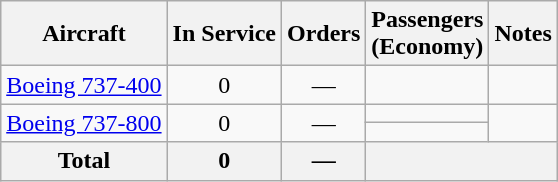<table class="wikitable" style="border-collapse:collapse;margin:auto;">
<tr>
<th>Aircraft</th>
<th>In Service</th>
<th>Orders</th>
<th>Passengers <br>(Economy)</th>
<th>Notes</th>
</tr>
<tr>
<td><a href='#'>Boeing 737-400</a></td>
<td style="text-align:center;">0</td>
<td style="text-align:center;">—</td>
<td></td>
<td></td>
</tr>
<tr>
<td rowspan=2><a href='#'>Boeing 737-800</a></td>
<td rowspan=2 style="text-align:center;">0</td>
<td rowspan=2 style="text-align:center;">—</td>
<td></td>
<td rowspan=2></td>
</tr>
<tr>
<td></td>
</tr>
<tr>
<th>Total</th>
<th>0</th>
<th>—</th>
<th colspan=2></th>
</tr>
</table>
